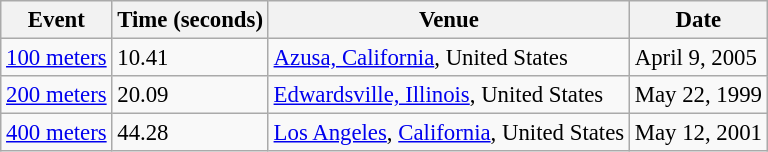<table class=wikitable style="border-collapse: collapse; font-size: 95%;">
<tr>
<th>Event</th>
<th>Time (seconds)</th>
<th>Venue</th>
<th>Date</th>
</tr>
<tr>
<td><a href='#'>100 meters</a></td>
<td>10.41</td>
<td><a href='#'>Azusa, California</a>, United States</td>
<td>April 9, 2005</td>
</tr>
<tr>
<td><a href='#'>200 meters</a></td>
<td>20.09</td>
<td><a href='#'>Edwardsville, Illinois</a>, United States</td>
<td>May 22, 1999</td>
</tr>
<tr>
<td><a href='#'>400 meters</a></td>
<td>44.28</td>
<td><a href='#'>Los Angeles</a>, <a href='#'>California</a>, United States</td>
<td>May 12, 2001</td>
</tr>
</table>
